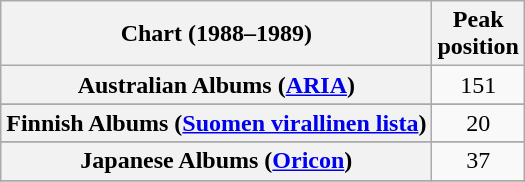<table class="wikitable sortable plainrowheaders" style="text-align:center">
<tr>
<th scope="col">Chart (1988–1989)</th>
<th scope="col">Peak<br>position</th>
</tr>
<tr>
<th scope="row">Australian Albums (<a href='#'>ARIA</a>)</th>
<td>151</td>
</tr>
<tr>
</tr>
<tr>
<th scope="row">Finnish Albums (<a href='#'>Suomen virallinen lista</a>)</th>
<td>20</td>
</tr>
<tr>
</tr>
<tr>
<th scope="row">Japanese Albums (<a href='#'>Oricon</a>)</th>
<td>37</td>
</tr>
<tr>
</tr>
<tr>
</tr>
<tr>
</tr>
<tr>
</tr>
</table>
